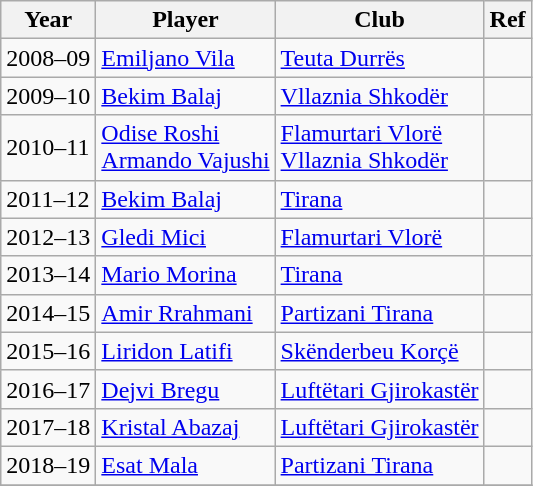<table class="wikitable plainrowheaders sortable">
<tr>
<th scope=col>Year</th>
<th scope=col>Player</th>
<th scope=col>Club</th>
<th scope=col>Ref</th>
</tr>
<tr>
<td>2008–09</td>
<td><a href='#'>Emiljano Vila</a></td>
<td> <a href='#'>Teuta Durrës</a></td>
<td></td>
</tr>
<tr>
<td>2009–10</td>
<td><a href='#'>Bekim Balaj</a></td>
<td> <a href='#'>Vllaznia Shkodër</a></td>
<td></td>
</tr>
<tr>
<td>2010–11</td>
<td><a href='#'>Odise Roshi</a><br><a href='#'>Armando Vajushi</a></td>
<td> <a href='#'>Flamurtari Vlorë</a><br> <a href='#'>Vllaznia Shkodër</a></td>
<td></td>
</tr>
<tr>
<td>2011–12</td>
<td><a href='#'>Bekim Balaj</a></td>
<td> <a href='#'>Tirana</a></td>
<td></td>
</tr>
<tr>
<td>2012–13</td>
<td><a href='#'>Gledi Mici</a></td>
<td> <a href='#'>Flamurtari Vlorë</a></td>
<td></td>
</tr>
<tr>
<td>2013–14</td>
<td><a href='#'>Mario Morina</a></td>
<td> <a href='#'>Tirana</a></td>
<td></td>
</tr>
<tr>
<td>2014–15</td>
<td><a href='#'>Amir Rrahmani</a></td>
<td> <a href='#'>Partizani Tirana</a></td>
<td></td>
</tr>
<tr>
<td>2015–16</td>
<td><a href='#'>Liridon Latifi</a></td>
<td> <a href='#'>Skënderbeu Korçë</a></td>
<td></td>
</tr>
<tr>
<td>2016–17</td>
<td><a href='#'>Dejvi Bregu</a></td>
<td> <a href='#'>Luftëtari Gjirokastër</a></td>
<td></td>
</tr>
<tr>
<td>2017–18</td>
<td><a href='#'>Kristal Abazaj</a></td>
<td> <a href='#'>Luftëtari Gjirokastër</a></td>
<td></td>
</tr>
<tr>
<td>2018–19</td>
<td><a href='#'>Esat Mala</a></td>
<td> <a href='#'>Partizani Tirana</a></td>
<td></td>
</tr>
<tr>
</tr>
</table>
